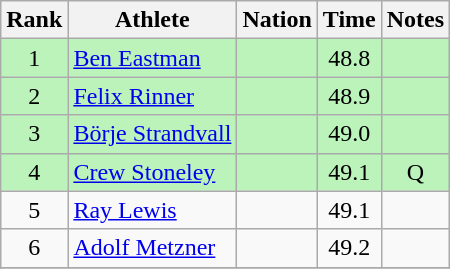<table class="wikitable sortable" style="text-align:center">
<tr>
<th>Rank</th>
<th>Athlete</th>
<th>Nation</th>
<th>Time</th>
<th>Notes</th>
</tr>
<tr bgcolor=bbf3bb>
<td>1</td>
<td align=left><a href='#'>Ben Eastman</a></td>
<td align=left></td>
<td>48.8</td>
<td></td>
</tr>
<tr bgcolor=bbf3bb>
<td>2</td>
<td align=left><a href='#'>Felix Rinner</a></td>
<td align=left></td>
<td>48.9</td>
<td></td>
</tr>
<tr bgcolor=bbf3bb>
<td>3</td>
<td align=left><a href='#'>Börje Strandvall</a></td>
<td align=left></td>
<td>49.0</td>
<td></td>
</tr>
<tr bgcolor=bbf3bb>
<td>4</td>
<td align=left><a href='#'>Crew Stoneley</a></td>
<td align=left></td>
<td>49.1</td>
<td>Q</td>
</tr>
<tr>
<td>5</td>
<td align=left><a href='#'>Ray Lewis</a></td>
<td align=left></td>
<td>49.1</td>
<td></td>
</tr>
<tr>
<td>6</td>
<td align=left><a href='#'>Adolf Metzner</a></td>
<td align=left></td>
<td>49.2</td>
<td></td>
</tr>
<tr>
</tr>
</table>
